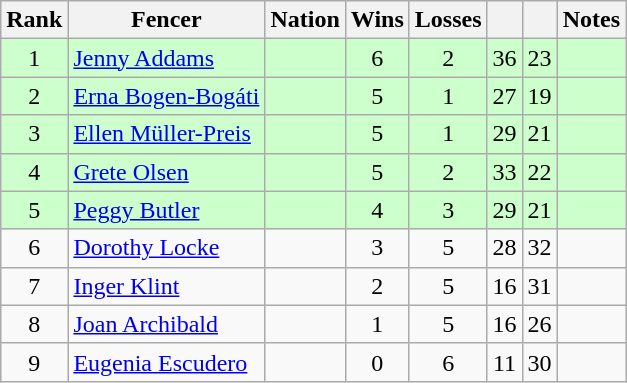<table class="wikitable sortable" style="text-align: center;">
<tr>
<th>Rank</th>
<th>Fencer</th>
<th>Nation</th>
<th>Wins</th>
<th>Losses</th>
<th></th>
<th></th>
<th>Notes</th>
</tr>
<tr style="background:#cfc;">
<td>1</td>
<td align=left><a href='#'>Jenny Addams</a></td>
<td align=left></td>
<td>6</td>
<td>2</td>
<td>36</td>
<td>23</td>
<td></td>
</tr>
<tr style="background:#cfc;">
<td>2</td>
<td align=left><a href='#'>Erna Bogen-Bogáti</a></td>
<td align=left></td>
<td>5</td>
<td>1</td>
<td>27</td>
<td>19</td>
<td></td>
</tr>
<tr style="background:#cfc;">
<td>3</td>
<td align=left><a href='#'>Ellen Müller-Preis</a></td>
<td align=left></td>
<td>5</td>
<td>1</td>
<td>29</td>
<td>21</td>
<td></td>
</tr>
<tr style="background:#cfc;">
<td>4</td>
<td align=left><a href='#'>Grete Olsen</a></td>
<td align=left></td>
<td>5</td>
<td>2</td>
<td>33</td>
<td>22</td>
<td></td>
</tr>
<tr style="background:#cfc;">
<td>5</td>
<td align=left><a href='#'>Peggy Butler</a></td>
<td align=left></td>
<td>4</td>
<td>3</td>
<td>29</td>
<td>21</td>
<td></td>
</tr>
<tr>
<td>6</td>
<td align=left><a href='#'>Dorothy Locke</a></td>
<td align=left></td>
<td>3</td>
<td>5</td>
<td>28</td>
<td>32</td>
<td></td>
</tr>
<tr>
<td>7</td>
<td align=left><a href='#'>Inger Klint</a></td>
<td align=left></td>
<td>2</td>
<td>5</td>
<td>16</td>
<td>31</td>
<td></td>
</tr>
<tr>
<td>8</td>
<td align=left><a href='#'>Joan Archibald</a></td>
<td align=left></td>
<td>1</td>
<td>5</td>
<td>16</td>
<td>26</td>
<td></td>
</tr>
<tr>
<td>9</td>
<td align=left><a href='#'>Eugenia Escudero</a></td>
<td align=left></td>
<td>0</td>
<td>6</td>
<td>11</td>
<td>30</td>
<td></td>
</tr>
</table>
